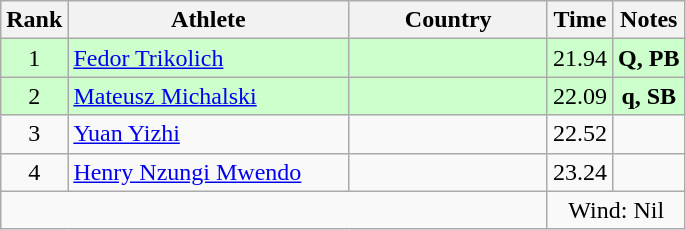<table class="wikitable sortable" style="text-align:center">
<tr>
<th>Rank</th>
<th style="width:180px">Athlete</th>
<th style="width:125px">Country</th>
<th>Time</th>
<th>Notes</th>
</tr>
<tr style="background:#cfc;">
<td>1</td>
<td style="text-align:left;"><a href='#'>Fedor Trikolich</a></td>
<td style="text-align:left;"></td>
<td>21.94</td>
<td><strong>Q, PB</strong></td>
</tr>
<tr style="background:#cfc;">
<td>2</td>
<td style="text-align:left;"><a href='#'>Mateusz Michalski</a></td>
<td style="text-align:left;"></td>
<td>22.09</td>
<td><strong>q, SB</strong></td>
</tr>
<tr>
<td>3</td>
<td style="text-align:left;"><a href='#'>Yuan Yizhi</a></td>
<td style="text-align:left;"></td>
<td>22.52</td>
<td></td>
</tr>
<tr>
<td>4</td>
<td style="text-align:left;"><a href='#'>Henry Nzungi Mwendo</a></td>
<td style="text-align:left;"></td>
<td>23.24</td>
<td></td>
</tr>
<tr class="sortbottom">
<td colspan="3"></td>
<td colspan="2">Wind: Nil</td>
</tr>
</table>
